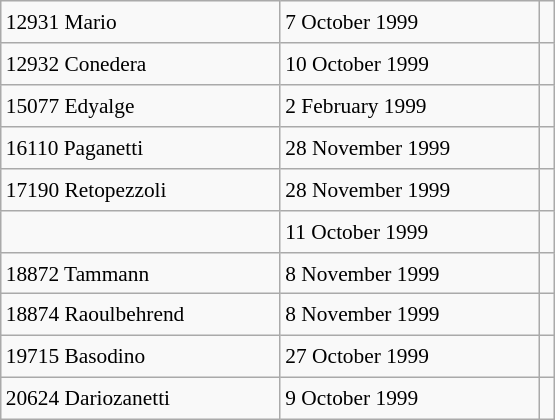<table class="wikitable" style="font-size: 89%; float: left; width: 26em; margin-right: 1em; height: 280px">
<tr>
<td>12931 Mario</td>
<td>7 October 1999</td>
<td></td>
</tr>
<tr>
<td>12932 Conedera</td>
<td>10 October 1999</td>
<td></td>
</tr>
<tr>
<td>15077 Edyalge</td>
<td>2 February 1999</td>
<td></td>
</tr>
<tr>
<td>16110 Paganetti</td>
<td>28 November 1999</td>
<td></td>
</tr>
<tr>
<td>17190 Retopezzoli</td>
<td>28 November 1999</td>
<td></td>
</tr>
<tr>
<td></td>
<td>11 October 1999</td>
<td></td>
</tr>
<tr>
<td>18872 Tammann</td>
<td>8 November 1999</td>
<td></td>
</tr>
<tr>
<td>18874 Raoulbehrend</td>
<td>8 November 1999</td>
<td></td>
</tr>
<tr>
<td>19715 Basodino</td>
<td>27 October 1999</td>
<td></td>
</tr>
<tr>
<td>20624 Dariozanetti</td>
<td>9 October 1999</td>
<td></td>
</tr>
</table>
